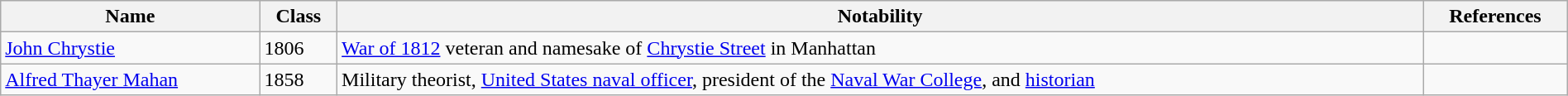<table class="wikitable sortable" style="width:100%;">
<tr>
<th>Name</th>
<th>Class</th>
<th>Notability</th>
<th>References</th>
</tr>
<tr>
<td><a href='#'>John Chrystie</a></td>
<td>1806</td>
<td><a href='#'>War of 1812</a> veteran and namesake of <a href='#'>Chrystie Street</a> in Manhattan</td>
<td></td>
</tr>
<tr>
<td><a href='#'>Alfred Thayer Mahan</a></td>
<td>1858</td>
<td>Military theorist, <a href='#'>United States naval officer</a>, president of the <a href='#'>Naval War College</a>, and <a href='#'>historian</a></td>
<td></td>
</tr>
</table>
